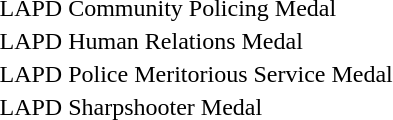<table>
<tr>
<td></td>
<td>LAPD Community Policing Medal</td>
</tr>
<tr>
<td></td>
<td>LAPD Human Relations Medal</td>
</tr>
<tr>
<td></td>
<td>LAPD Police Meritorious Service Medal</td>
</tr>
<tr>
<td></td>
<td>LAPD Sharpshooter Medal</td>
</tr>
</table>
